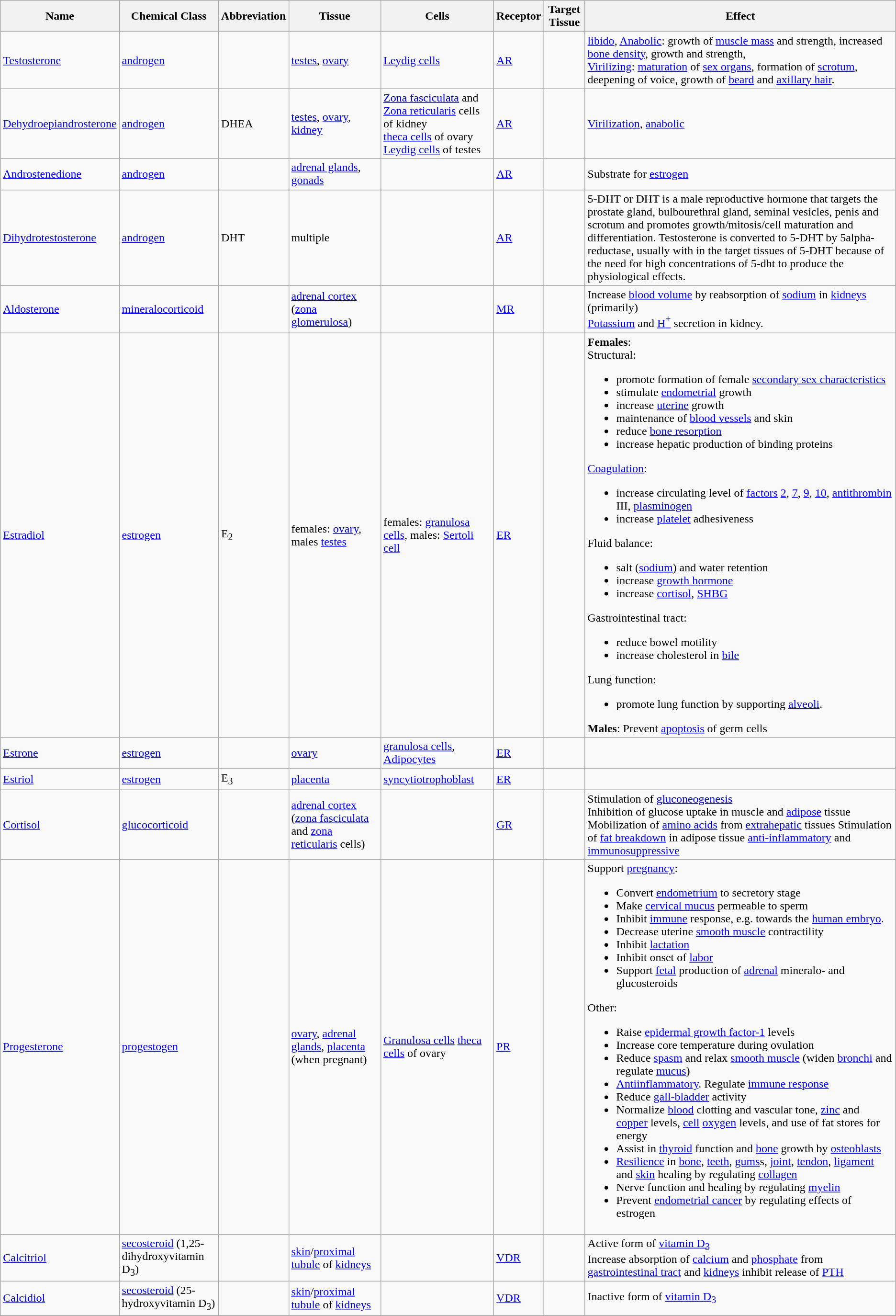<table class="sortable wikitable">
<tr>
<th>Name</th>
<th>Chemical Class</th>
<th>Abbreviation</th>
<th>Tissue</th>
<th>Cells</th>
<th>Receptor</th>
<th>Target Tissue</th>
<th>Effect</th>
</tr>
<tr>
<td><a href='#'>Testosterone</a></td>
<td><a href='#'>androgen</a></td>
<td></td>
<td><a href='#'>testes</a>, <a href='#'>ovary</a></td>
<td><a href='#'>Leydig cells</a></td>
<td><a href='#'>AR</a></td>
<td></td>
<td><a href='#'>libido</a>, <a href='#'>Anabolic</a>: growth of <a href='#'>muscle mass</a> and strength, increased <a href='#'>bone density</a>, growth and strength,<br><a href='#'>Virilizing</a>: <a href='#'>maturation</a> of <a href='#'>sex organs</a>, formation of <a href='#'>scrotum</a>, deepening of voice, growth of <a href='#'>beard</a> and <a href='#'>axillary hair</a>.</td>
</tr>
<tr>
<td><a href='#'>Dehydroepiandrosterone</a></td>
<td><a href='#'>androgen</a></td>
<td>DHEA</td>
<td><a href='#'>testes</a>, <a href='#'>ovary</a>, <a href='#'>kidney</a></td>
<td><a href='#'>Zona fasciculata</a> and <a href='#'>Zona reticularis</a> cells of kidney <br><a href='#'>theca cells</a> of ovary <br> <a href='#'>Leydig cells</a> of testes</td>
<td><a href='#'>AR</a></td>
<td></td>
<td><a href='#'>Virilization</a>, <a href='#'>anabolic</a></td>
</tr>
<tr>
<td><a href='#'>Androstenedione</a></td>
<td><a href='#'>androgen</a></td>
<td></td>
<td><a href='#'>adrenal glands</a>, <a href='#'>gonads</a></td>
<td></td>
<td><a href='#'>AR</a></td>
<td></td>
<td>Substrate for <a href='#'>estrogen</a></td>
</tr>
<tr>
<td><a href='#'>Dihydrotestosterone</a></td>
<td><a href='#'>androgen</a></td>
<td>DHT</td>
<td>multiple</td>
<td></td>
<td><a href='#'>AR</a></td>
<td></td>
<td>5-DHT or DHT is a male reproductive hormone that targets the prostate gland, bulbourethral gland, seminal vesicles, penis and scrotum and promotes growth/mitosis/cell maturation and differentiation.  Testosterone is converted to 5-DHT by 5alpha-reductase, usually with in the target tissues of 5-DHT because of the need for high concentrations of 5-dht to produce the physiological effects.</td>
</tr>
<tr>
<td><a href='#'>Aldosterone</a></td>
<td><a href='#'>mineralocorticoid</a></td>
<td></td>
<td><a href='#'>adrenal cortex</a> (<a href='#'>zona glomerulosa</a>)</td>
<td></td>
<td><a href='#'>MR</a></td>
<td></td>
<td>Increase <a href='#'>blood volume</a> by reabsorption of <a href='#'>sodium</a> in <a href='#'>kidneys</a> (primarily)<br><a href='#'>Potassium</a> and <a href='#'>H<sup>+</sup></a> secretion in kidney.</td>
</tr>
<tr>
<td><a href='#'>Estradiol</a></td>
<td><a href='#'>estrogen</a></td>
<td>E<sub>2</sub></td>
<td>females: <a href='#'>ovary</a>, males <a href='#'>testes</a></td>
<td>females: <a href='#'>granulosa cells</a>, males: <a href='#'>Sertoli cell</a></td>
<td><a href='#'>ER</a></td>
<td></td>
<td><strong>Females</strong>:<br>Structural:<ul><li>promote formation of female <a href='#'>secondary sex characteristics</a></li><li>stimulate <a href='#'>endometrial</a> growth</li><li>increase <a href='#'>uterine</a> growth</li><li>maintenance of <a href='#'>blood vessels</a> and skin</li><li>reduce <a href='#'>bone resorption</a></li><li>increase hepatic production of binding proteins</li></ul><a href='#'>Coagulation</a>:<ul><li>increase circulating level of <a href='#'>factors</a> <a href='#'>2</a>, <a href='#'>7</a>, <a href='#'>9</a>, <a href='#'>10</a>, <a href='#'>antithrombin</a> III, <a href='#'>plasminogen</a></li><li>increase <a href='#'>platelet</a> adhesiveness</li></ul>Fluid balance:<ul><li>salt (<a href='#'>sodium</a>) and water retention</li><li>increase <a href='#'>growth hormone</a></li><li>increase <a href='#'>cortisol</a>, <a href='#'>SHBG</a></li></ul>Gastrointestinal tract:<ul><li>reduce bowel motility</li><li>increase cholesterol in <a href='#'>bile</a></li></ul>Lung function:<ul><li>promote lung function by supporting <a href='#'>alveoli</a>.</li></ul><strong>Males</strong>: Prevent <a href='#'>apoptosis</a> of germ cells</td>
</tr>
<tr>
<td><a href='#'>Estrone</a></td>
<td><a href='#'>estrogen</a></td>
<td></td>
<td><a href='#'>ovary</a></td>
<td><a href='#'>granulosa cells</a>, <a href='#'>Adipocytes</a></td>
<td><a href='#'>ER</a></td>
<td></td>
<td></td>
</tr>
<tr>
<td><a href='#'>Estriol</a></td>
<td><a href='#'>estrogen</a></td>
<td>E<sub>3</sub></td>
<td><a href='#'>placenta</a></td>
<td><a href='#'>syncytiotrophoblast</a></td>
<td><a href='#'>ER</a></td>
<td></td>
<td></td>
</tr>
<tr>
<td><a href='#'>Cortisol</a></td>
<td><a href='#'>glucocorticoid</a></td>
<td></td>
<td><a href='#'>adrenal cortex</a> (<a href='#'>zona fasciculata</a> and <a href='#'>zona reticularis</a> cells)</td>
<td></td>
<td><a href='#'>GR</a></td>
<td></td>
<td>Stimulation of <a href='#'>gluconeogenesis</a><br>Inhibition of glucose uptake in muscle and <a href='#'>adipose</a> tissue
Mobilization of <a href='#'>amino acids</a> from <a href='#'>extrahepatic</a> tissues
Stimulation of <a href='#'>fat breakdown</a> in adipose tissue
<a href='#'>anti-inflammatory</a> and <a href='#'>immunosuppressive</a></td>
</tr>
<tr>
<td><a href='#'>Progesterone</a></td>
<td><a href='#'>progestogen</a></td>
<td></td>
<td><a href='#'>ovary</a>, <a href='#'>adrenal glands</a>, <a href='#'>placenta</a> (when pregnant)</td>
<td><a href='#'>Granulosa cells</a> <a href='#'>theca cells</a> of ovary</td>
<td><a href='#'>PR</a></td>
<td></td>
<td>Support <a href='#'>pregnancy</a>:<br><ul><li>Convert <a href='#'>endometrium</a> to secretory stage</li><li>Make <a href='#'>cervical mucus</a> permeable to sperm</li><li>Inhibit <a href='#'>immune</a> response, e.g. towards the <a href='#'>human embryo</a>.</li><li>Decrease uterine <a href='#'>smooth muscle</a> contractility</li><li>Inhibit <a href='#'>lactation</a></li><li>Inhibit onset of <a href='#'>labor</a></li><li>Support <a href='#'>fetal</a> production of <a href='#'>adrenal</a> mineralo- and glucosteroids</li></ul>Other:<ul><li>Raise <a href='#'>epidermal growth factor-1</a> levels</li><li>Increase core temperature during ovulation</li><li>Reduce <a href='#'>spasm</a> and relax <a href='#'>smooth muscle</a> (widen <a href='#'>bronchi</a> and regulate <a href='#'>mucus</a>)</li><li><a href='#'>Antiinflammatory</a>. Regulate <a href='#'>immune response</a></li><li>Reduce <a href='#'>gall-bladder</a> activity</li><li>Normalize <a href='#'>blood</a> clotting and vascular tone, <a href='#'>zinc</a> and <a href='#'>copper</a> levels, <a href='#'>cell</a> <a href='#'>oxygen</a> levels, and use of fat stores for energy</li><li>Assist in <a href='#'>thyroid</a> function and <a href='#'>bone</a> growth by <a href='#'>osteoblasts</a></li><li><a href='#'>Resilience</a> in <a href='#'>bone</a>, <a href='#'>teeth</a>, <a href='#'>gums</a>s, <a href='#'>joint</a>, <a href='#'>tendon</a>, <a href='#'>ligament</a> and <a href='#'>skin</a> healing by regulating <a href='#'>collagen</a></li><li>Nerve function and healing by regulating <a href='#'>myelin</a></li><li>Prevent <a href='#'>endometrial cancer</a> by regulating effects of estrogen</li></ul></td>
</tr>
<tr>
<td><a href='#'>Calcitriol</a></td>
<td><a href='#'>secosteroid</a> (1,25-dihydroxyvitamin D<sub>3</sub>)</td>
<td></td>
<td><a href='#'>skin</a>/<a href='#'>proximal tubule</a> of <a href='#'>kidneys</a></td>
<td></td>
<td><a href='#'>VDR</a></td>
<td></td>
<td>Active form of <a href='#'>vitamin D<sub>3</sub></a><br>Increase absorption of <a href='#'>calcium</a> and <a href='#'>phosphate</a> from <a href='#'>gastrointestinal tract</a> and <a href='#'>kidneys</a> 
inhibit release of <a href='#'>PTH</a></td>
</tr>
<tr>
<td><a href='#'>Calcidiol</a></td>
<td><a href='#'>secosteroid</a> (25-hydroxyvitamin D<sub>3</sub>)</td>
<td></td>
<td><a href='#'>skin</a>/<a href='#'>proximal tubule</a> of <a href='#'>kidneys</a></td>
<td></td>
<td><a href='#'>VDR</a></td>
<td></td>
<td>Inactive form of <a href='#'>vitamin D<sub>3</sub></a></td>
</tr>
<tr>
</tr>
</table>
